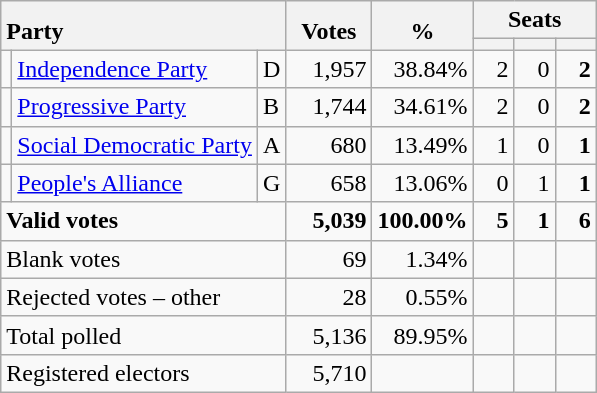<table class="wikitable" border="1" style="text-align:right;">
<tr>
<th style="text-align:left;" valign=bottom rowspan=2 colspan=3>Party</th>
<th align=center valign=bottom rowspan=2 width="50">Votes</th>
<th align=center valign=bottom rowspan=2 width="50">%</th>
<th colspan=3>Seats</th>
</tr>
<tr>
<th align=center valign=bottom width="20"><small></small></th>
<th align=center valign=bottom width="20"><small><a href='#'></a></small></th>
<th align=center valign=bottom width="20"><small></small></th>
</tr>
<tr>
<td></td>
<td align=left><a href='#'>Independence Party</a></td>
<td align=left>D</td>
<td>1,957</td>
<td>38.84%</td>
<td>2</td>
<td>0</td>
<td><strong>2</strong></td>
</tr>
<tr>
<td></td>
<td align=left><a href='#'>Progressive Party</a></td>
<td align=left>B</td>
<td>1,744</td>
<td>34.61%</td>
<td>2</td>
<td>0</td>
<td><strong>2</strong></td>
</tr>
<tr>
<td></td>
<td align=left><a href='#'>Social Democratic Party</a></td>
<td align=left>A</td>
<td>680</td>
<td>13.49%</td>
<td>1</td>
<td>0</td>
<td><strong>1</strong></td>
</tr>
<tr>
<td></td>
<td align=left><a href='#'>People's Alliance</a></td>
<td align=left>G</td>
<td>658</td>
<td>13.06%</td>
<td>0</td>
<td>1</td>
<td><strong>1</strong></td>
</tr>
<tr style="font-weight:bold">
<td align=left colspan=3>Valid votes</td>
<td>5,039</td>
<td>100.00%</td>
<td>5</td>
<td>1</td>
<td>6</td>
</tr>
<tr>
<td align=left colspan=3>Blank votes</td>
<td>69</td>
<td>1.34%</td>
<td></td>
<td></td>
<td></td>
</tr>
<tr>
<td align=left colspan=3>Rejected votes – other</td>
<td>28</td>
<td>0.55%</td>
<td></td>
<td></td>
<td></td>
</tr>
<tr>
<td align=left colspan=3>Total polled</td>
<td>5,136</td>
<td>89.95%</td>
<td></td>
<td></td>
<td></td>
</tr>
<tr>
<td align=left colspan=3>Registered electors</td>
<td>5,710</td>
<td></td>
<td></td>
<td></td>
<td></td>
</tr>
</table>
